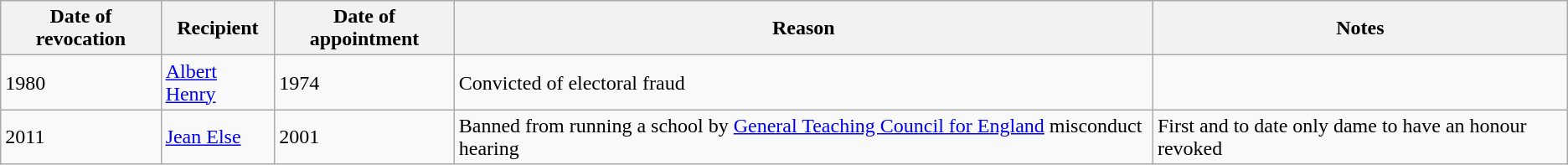<table class="wikitable">
<tr>
<th>Date of revocation</th>
<th>Recipient</th>
<th>Date of appointment</th>
<th>Reason</th>
<th>Notes</th>
</tr>
<tr>
<td>1980</td>
<td><a href='#'>Albert Henry</a></td>
<td>1974</td>
<td>Convicted of electoral fraud</td>
<td></td>
</tr>
<tr>
<td>2011</td>
<td><a href='#'>Jean Else</a></td>
<td>2001</td>
<td>Banned from running a school by <a href='#'>General Teaching Council for England</a> misconduct hearing</td>
<td>First and to date only dame to have an honour revoked</td>
</tr>
</table>
